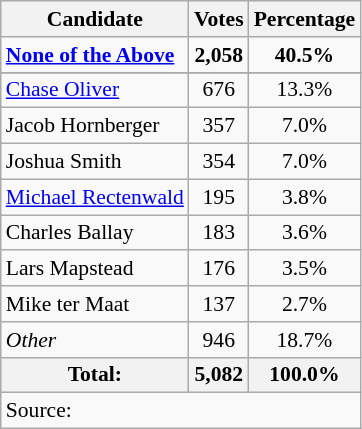<table class="wikitable sortable tpl-blanktable" style="font-size:90%;text-align:center;">
<tr>
<th>Candidate</th>
<th>Votes</th>
<th>Percentage</th>
</tr>
<tr>
<td style="text-align:left;"><strong><a href='#'>None of the Above</a></strong></td>
<td><strong>2,058</strong></td>
<td><strong>40.5%</strong></td>
</tr>
<tr>
</tr>
<tr>
<td style="text-align:left;"><a href='#'>Chase Oliver</a></td>
<td>676</td>
<td>13.3%</td>
</tr>
<tr>
<td style="text-align:left;">Jacob Hornberger</td>
<td>357</td>
<td>7.0%</td>
</tr>
<tr>
<td style="text-align:left;">Joshua Smith</td>
<td>354</td>
<td>7.0%</td>
</tr>
<tr>
<td style="text-align:left;"><a href='#'>Michael Rectenwald</a></td>
<td>195</td>
<td>3.8%</td>
</tr>
<tr>
<td style="text-align:left;">Charles Ballay</td>
<td>183</td>
<td>3.6%</td>
</tr>
<tr>
<td style="text-align:left;">Lars Mapstead</td>
<td>176</td>
<td>3.5%</td>
</tr>
<tr>
<td style="text-align:left;">Mike ter Maat</td>
<td>137</td>
<td>2.7%</td>
</tr>
<tr>
<td style="text-align:left;"><em>Other</em></td>
<td>946</td>
<td>18.7%</td>
</tr>
<tr style="background:#eee;">
<th>Total:</th>
<th>5,082</th>
<th>100.0%</th>
</tr>
<tr>
<td colspan="3" style="text-align:left;">Source:</td>
</tr>
</table>
